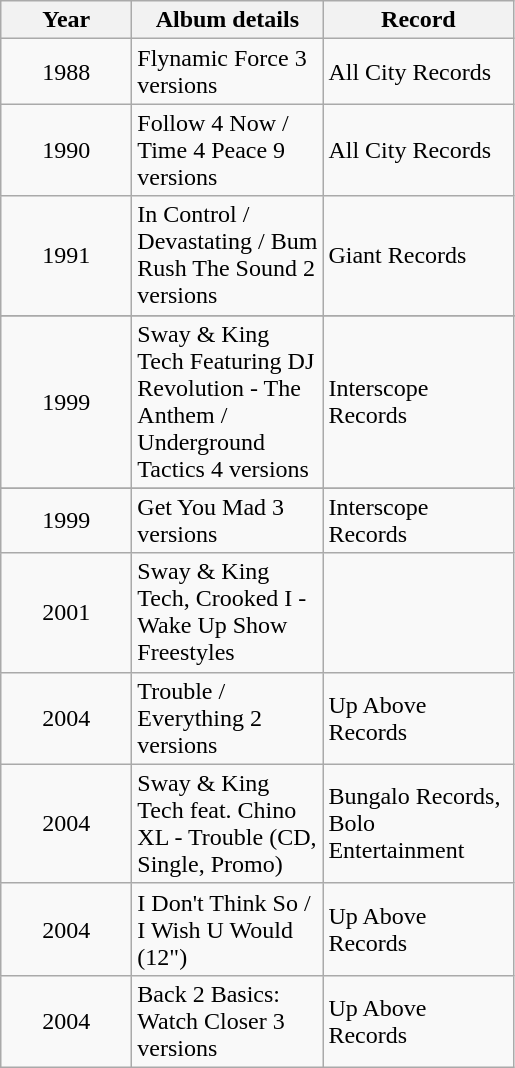<table class="wikitable">
<tr>
<th style="width:80px;">Year</th>
<th style="width:120px;">Album details</th>
<th style="width:120px;">Record</th>
</tr>
<tr>
<td style="text-align:center;">1988</td>
<td>Flynamic Force   3 versions</td>
<td>All City Records</td>
</tr>
<tr>
<td style="text-align:center;">1990</td>
<td>Follow 4 Now / Time 4 Peace   9 versions</td>
<td>All City Records</td>
</tr>
<tr>
<td style="text-align:center;">1991</td>
<td>In Control / Devastating / Bum Rush The Sound   2 versions</td>
<td>Giant Records</td>
</tr>
<tr>
</tr>
<tr>
<td style="text-align:center;">1999</td>
<td>Sway & King Tech Featuring DJ Revolution - The Anthem / Underground Tactics  4 versions</td>
<td>Interscope Records</td>
</tr>
<tr>
</tr>
<tr>
<td style="text-align:center;">1999</td>
<td>Get You Mad   3 versions</td>
<td>Interscope Records</td>
</tr>
<tr>
<td style="text-align:center;">2001</td>
<td>Sway & King Tech, Crooked I - Wake Up Show Freestyles</td>
<td></td>
</tr>
<tr>
<td style="text-align:center;">2004</td>
<td>Trouble / Everything   2 versions</td>
<td>Up Above Records</td>
</tr>
<tr>
<td style="text-align:center;">2004</td>
<td>Sway & King Tech feat. Chino XL - Trouble (CD, Single, Promo)</td>
<td>Bungalo Records,<br> Bolo Entertainment</td>
</tr>
<tr>
<td style="text-align:center;">2004</td>
<td>I Don't Think So / I Wish U Would (12")</td>
<td>Up Above Records</td>
</tr>
<tr>
<td style="text-align:center;">2004</td>
<td>Back 2 Basics: Watch Closer   3 versions</td>
<td>Up Above Records</td>
</tr>
</table>
